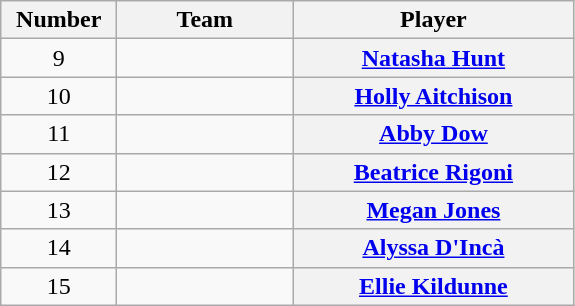<table class="wikitable" style="text-align:center">
<tr>
<th width=70>Number</th>
<th width=110>Team</th>
<th width=180>Player</th>
</tr>
<tr>
<td>9</td>
<td align=left></td>
<th><a href='#'>Natasha Hunt</a></th>
</tr>
<tr>
<td>10</td>
<td align=left></td>
<th><a href='#'>Holly Aitchison</a></th>
</tr>
<tr>
<td>11</td>
<td align=left></td>
<th><a href='#'>Abby Dow</a></th>
</tr>
<tr>
<td>12</td>
<td align=left></td>
<th><a href='#'>Beatrice Rigoni</a></th>
</tr>
<tr>
<td>13</td>
<td align=left></td>
<th><a href='#'>Megan Jones</a></th>
</tr>
<tr>
<td>14</td>
<td align=left></td>
<th><a href='#'>Alyssa D'Incà</a></th>
</tr>
<tr>
<td>15</td>
<td align=left></td>
<th><a href='#'>Ellie Kildunne</a></th>
</tr>
</table>
